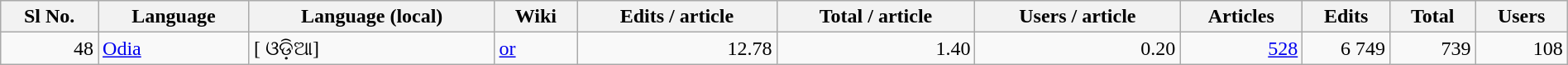<table class="wikitable sortable" style="width: 100%; text-align: right;">
<tr style="text-align: center;">
<th>Sl No.</th>
<th>Language</th>
<th>Language (local)</th>
<th>Wiki</th>
<th>Edits / article</th>
<th>Total / article</th>
<th>Users / article</th>
<th>Articles</th>
<th>Edits</th>
<th>Total</th>
<th>Users</th>
</tr>
<tr>
<td>48</td>
<td style="text-align:left;"><a href='#'>Odia</a></td>
<td style="text-align:left;" lang="or">[ ଓଡ଼ିଆ]</td>
<td style="text-align:left;" hreflang="or"><a href='#'>or</a></td>
<td>12.78</td>
<td>1.40</td>
<td>0.20</td>
<td hreflang="or"><a href='#'>528</a></td>
<td>6 749</td>
<td>739</td>
<td>108</td>
</tr>
</table>
